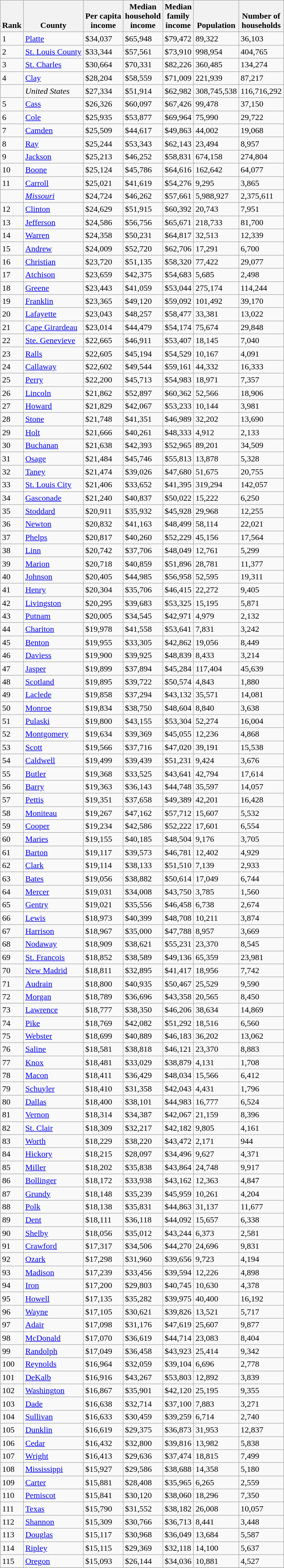<table class="wikitable sortable">
<tr valign=bottom>
<th>Rank</th>
<th>County</th>
<th>Per capita<br>income</th>
<th>Median<br>household<br>income</th>
<th>Median<br>family<br>income</th>
<th>Population</th>
<th>Number of<br>households</th>
</tr>
<tr>
<td>1</td>
<td><a href='#'>Platte</a></td>
<td>$34,037</td>
<td>$65,948</td>
<td>$79,472</td>
<td>89,322</td>
<td>36,103</td>
</tr>
<tr>
<td>2</td>
<td><a href='#'>St. Louis County</a></td>
<td>$33,344</td>
<td>$57,561</td>
<td>$73,910</td>
<td>998,954</td>
<td>404,765</td>
</tr>
<tr>
<td>3</td>
<td><a href='#'>St. Charles</a></td>
<td>$30,664</td>
<td>$70,331</td>
<td>$82,226</td>
<td>360,485</td>
<td>134,274</td>
</tr>
<tr>
<td>4</td>
<td><a href='#'>Clay</a></td>
<td>$28,204</td>
<td>$58,559</td>
<td>$71,009</td>
<td>221,939</td>
<td>87,217</td>
</tr>
<tr>
<td></td>
<td><em>United States</em></td>
<td>$27,334</td>
<td>$51,914</td>
<td>$62,982</td>
<td>308,745,538</td>
<td>116,716,292</td>
</tr>
<tr>
<td>5</td>
<td><a href='#'>Cass</a></td>
<td>$26,326</td>
<td>$60,097</td>
<td>$67,426</td>
<td>99,478</td>
<td>37,150</td>
</tr>
<tr>
<td>6</td>
<td><a href='#'>Cole</a></td>
<td>$25,935</td>
<td>$53,877</td>
<td>$69,964</td>
<td>75,990</td>
<td>29,722</td>
</tr>
<tr>
<td>7</td>
<td><a href='#'>Camden</a></td>
<td>$25,509</td>
<td>$44,617</td>
<td>$49,863</td>
<td>44,002</td>
<td>19,068</td>
</tr>
<tr>
<td>8</td>
<td><a href='#'>Ray</a></td>
<td>$25,244</td>
<td>$53,343</td>
<td>$62,143</td>
<td>23,494</td>
<td>8,957</td>
</tr>
<tr>
<td>9</td>
<td><a href='#'>Jackson</a></td>
<td>$25,213</td>
<td>$46,252</td>
<td>$58,831</td>
<td>674,158</td>
<td>274,804</td>
</tr>
<tr>
<td>10</td>
<td><a href='#'>Boone</a></td>
<td>$25,124</td>
<td>$45,786</td>
<td>$64,616</td>
<td>162,642</td>
<td>64,077</td>
</tr>
<tr>
<td>11</td>
<td><a href='#'>Carroll</a></td>
<td>$25,021</td>
<td>$41,619</td>
<td>$54,276</td>
<td>9,295</td>
<td>3,865</td>
</tr>
<tr>
<td></td>
<td><em><a href='#'>Missouri</a></em></td>
<td>$24,724</td>
<td>$46,262</td>
<td>$57,661</td>
<td>5,988,927</td>
<td>2,375,611</td>
</tr>
<tr>
<td>12</td>
<td><a href='#'>Clinton</a></td>
<td>$24,629</td>
<td>$51,915</td>
<td>$60,392</td>
<td>20,743</td>
<td>7,951</td>
</tr>
<tr>
<td>13</td>
<td><a href='#'>Jefferson</a></td>
<td>$24,586</td>
<td>$56,756</td>
<td>$65,671</td>
<td>218,733</td>
<td>81,700</td>
</tr>
<tr>
<td>14</td>
<td><a href='#'>Warren</a></td>
<td>$24,358</td>
<td>$50,231</td>
<td>$64,817</td>
<td>32,513</td>
<td>12,339</td>
</tr>
<tr>
<td>15</td>
<td><a href='#'>Andrew</a></td>
<td>$24,009</td>
<td>$52,720</td>
<td>$62,706</td>
<td>17,291</td>
<td>6,700</td>
</tr>
<tr>
<td>16</td>
<td><a href='#'>Christian</a></td>
<td>$23,720</td>
<td>$51,135</td>
<td>$58,320</td>
<td>77,422</td>
<td>29,077</td>
</tr>
<tr>
<td>17</td>
<td><a href='#'>Atchison</a></td>
<td>$23,659</td>
<td>$42,375</td>
<td>$54,683</td>
<td>5,685</td>
<td>2,498</td>
</tr>
<tr>
<td>18</td>
<td><a href='#'>Greene</a></td>
<td>$23,443</td>
<td>$41,059</td>
<td>$53,044</td>
<td>275,174</td>
<td>114,244</td>
</tr>
<tr>
<td>19</td>
<td><a href='#'>Franklin</a></td>
<td>$23,365</td>
<td>$49,120</td>
<td>$59,092</td>
<td>101,492</td>
<td>39,170</td>
</tr>
<tr>
<td>20</td>
<td><a href='#'>Lafayette</a></td>
<td>$23,043</td>
<td>$48,257</td>
<td>$58,477</td>
<td>33,381</td>
<td>13,022</td>
</tr>
<tr>
<td>21</td>
<td><a href='#'>Cape Girardeau</a></td>
<td>$23,014</td>
<td>$44,479</td>
<td>$54,174</td>
<td>75,674</td>
<td>29,848</td>
</tr>
<tr>
<td>22</td>
<td><a href='#'>Ste. Genevieve</a></td>
<td>$22,665</td>
<td>$46,911</td>
<td>$53,407</td>
<td>18,145</td>
<td>7,040</td>
</tr>
<tr>
<td>23</td>
<td><a href='#'>Ralls</a></td>
<td>$22,605</td>
<td>$45,194</td>
<td>$54,529</td>
<td>10,167</td>
<td>4,091</td>
</tr>
<tr>
<td>24</td>
<td><a href='#'>Callaway</a></td>
<td>$22,602</td>
<td>$49,544</td>
<td>$59,161</td>
<td>44,332</td>
<td>16,333</td>
</tr>
<tr>
<td>25</td>
<td><a href='#'>Perry</a></td>
<td>$22,200</td>
<td>$45,713</td>
<td>$54,983</td>
<td>18,971</td>
<td>7,357</td>
</tr>
<tr>
<td>26</td>
<td><a href='#'>Lincoln</a></td>
<td>$21,862</td>
<td>$52,897</td>
<td>$60,362</td>
<td>52,566</td>
<td>18,906</td>
</tr>
<tr>
<td>27</td>
<td><a href='#'>Howard</a></td>
<td>$21,829</td>
<td>$42,067</td>
<td>$53,233</td>
<td>10,144</td>
<td>3,981</td>
</tr>
<tr>
<td>28</td>
<td><a href='#'>Stone</a></td>
<td>$21,748</td>
<td>$41,351</td>
<td>$46,989</td>
<td>32,202</td>
<td>13,690</td>
</tr>
<tr>
<td>29</td>
<td><a href='#'>Holt</a></td>
<td>$21,666</td>
<td>$40,261</td>
<td>$48,333</td>
<td>4,912</td>
<td>2,133</td>
</tr>
<tr>
<td>30</td>
<td><a href='#'>Buchanan</a></td>
<td>$21,638</td>
<td>$42,393</td>
<td>$52,965</td>
<td>89,201</td>
<td>34,509</td>
</tr>
<tr>
<td>31</td>
<td><a href='#'>Osage</a></td>
<td>$21,484</td>
<td>$45,746</td>
<td>$55,813</td>
<td>13,878</td>
<td>5,328</td>
</tr>
<tr>
<td>32</td>
<td><a href='#'>Taney</a></td>
<td>$21,474</td>
<td>$39,026</td>
<td>$47,680</td>
<td>51,675</td>
<td>20,755</td>
</tr>
<tr>
<td>33</td>
<td><a href='#'>St. Louis City</a></td>
<td>$21,406</td>
<td>$33,652</td>
<td>$41,395</td>
<td>319,294</td>
<td>142,057</td>
</tr>
<tr>
<td>34</td>
<td><a href='#'>Gasconade</a></td>
<td>$21,240</td>
<td>$40,837</td>
<td>$50,022</td>
<td>15,222</td>
<td>6,250</td>
</tr>
<tr>
<td>35</td>
<td><a href='#'>Stoddard</a></td>
<td>$20,911</td>
<td>$35,932</td>
<td>$45,928</td>
<td>29,968</td>
<td>12,255</td>
</tr>
<tr>
<td>36</td>
<td><a href='#'>Newton</a></td>
<td>$20,832</td>
<td>$41,163</td>
<td>$48,499</td>
<td>58,114</td>
<td>22,021</td>
</tr>
<tr>
<td>37</td>
<td><a href='#'>Phelps</a></td>
<td>$20,817</td>
<td>$40,260</td>
<td>$52,229</td>
<td>45,156</td>
<td>17,564</td>
</tr>
<tr>
<td>38</td>
<td><a href='#'>Linn</a></td>
<td>$20,742</td>
<td>$37,706</td>
<td>$48,049</td>
<td>12,761</td>
<td>5,299</td>
</tr>
<tr>
<td>39</td>
<td><a href='#'>Marion</a></td>
<td>$20,718</td>
<td>$40,859</td>
<td>$51,896</td>
<td>28,781</td>
<td>11,377</td>
</tr>
<tr>
<td>40</td>
<td><a href='#'>Johnson</a></td>
<td>$20,405</td>
<td>$44,985</td>
<td>$56,958</td>
<td>52,595</td>
<td>19,311</td>
</tr>
<tr>
<td>41</td>
<td><a href='#'>Henry</a></td>
<td>$20,304</td>
<td>$35,706</td>
<td>$46,415</td>
<td>22,272</td>
<td>9,405</td>
</tr>
<tr>
<td>42</td>
<td><a href='#'>Livingston</a></td>
<td>$20,295</td>
<td>$39,683</td>
<td>$53,325</td>
<td>15,195</td>
<td>5,871</td>
</tr>
<tr>
<td>43</td>
<td><a href='#'>Putnam</a></td>
<td>$20,005</td>
<td>$34,545</td>
<td>$42,971</td>
<td>4,979</td>
<td>2,132</td>
</tr>
<tr>
<td>44</td>
<td><a href='#'>Chariton</a></td>
<td>$19,978</td>
<td>$41,558</td>
<td>$53,641</td>
<td>7,831</td>
<td>3,242</td>
</tr>
<tr>
<td>45</td>
<td><a href='#'>Benton</a></td>
<td>$19,955</td>
<td>$33,305</td>
<td>$42,862</td>
<td>19,056</td>
<td>8,449</td>
</tr>
<tr>
<td>46</td>
<td><a href='#'>Daviess</a></td>
<td>$19,900</td>
<td>$39,925</td>
<td>$48,839</td>
<td>8,433</td>
<td>3,214</td>
</tr>
<tr>
<td>47</td>
<td><a href='#'>Jasper</a></td>
<td>$19,899</td>
<td>$37,894</td>
<td>$45,284</td>
<td>117,404</td>
<td>45,639</td>
</tr>
<tr>
<td>48</td>
<td><a href='#'>Scotland</a></td>
<td>$19,895</td>
<td>$39,722</td>
<td>$50,574</td>
<td>4,843</td>
<td>1,880</td>
</tr>
<tr>
<td>49</td>
<td><a href='#'>Laclede</a></td>
<td>$19,858</td>
<td>$37,294</td>
<td>$43,132</td>
<td>35,571</td>
<td>14,081</td>
</tr>
<tr>
<td>50</td>
<td><a href='#'>Monroe</a></td>
<td>$19,834</td>
<td>$38,750</td>
<td>$48,604</td>
<td>8,840</td>
<td>3,638</td>
</tr>
<tr>
<td>51</td>
<td><a href='#'>Pulaski</a></td>
<td>$19,800</td>
<td>$43,155</td>
<td>$53,304</td>
<td>52,274</td>
<td>16,004</td>
</tr>
<tr>
<td>52</td>
<td><a href='#'>Montgomery</a></td>
<td>$19,634</td>
<td>$39,369</td>
<td>$45,055</td>
<td>12,236</td>
<td>4,868</td>
</tr>
<tr>
<td>53</td>
<td><a href='#'>Scott</a></td>
<td>$19,566</td>
<td>$37,716</td>
<td>$47,020</td>
<td>39,191</td>
<td>15,538</td>
</tr>
<tr>
<td>54</td>
<td><a href='#'>Caldwell</a></td>
<td>$19,499</td>
<td>$39,439</td>
<td>$51,231</td>
<td>9,424</td>
<td>3,676</td>
</tr>
<tr>
<td>55</td>
<td><a href='#'>Butler</a></td>
<td>$19,368</td>
<td>$33,525</td>
<td>$43,641</td>
<td>42,794</td>
<td>17,614</td>
</tr>
<tr>
<td>56</td>
<td><a href='#'>Barry</a></td>
<td>$19,363</td>
<td>$36,143</td>
<td>$44,748</td>
<td>35,597</td>
<td>14,057</td>
</tr>
<tr>
<td>57</td>
<td><a href='#'>Pettis</a></td>
<td>$19,351</td>
<td>$37,658</td>
<td>$49,389</td>
<td>42,201</td>
<td>16,428</td>
</tr>
<tr>
<td>58</td>
<td><a href='#'>Moniteau</a></td>
<td>$19,267</td>
<td>$47,162</td>
<td>$57,712</td>
<td>15,607</td>
<td>5,532</td>
</tr>
<tr>
<td>59</td>
<td><a href='#'>Cooper</a></td>
<td>$19,234</td>
<td>$42,586</td>
<td>$52,222</td>
<td>17,601</td>
<td>6,554</td>
</tr>
<tr>
<td>60</td>
<td><a href='#'>Maries</a></td>
<td>$19,155</td>
<td>$40,185</td>
<td>$48,504</td>
<td>9,176</td>
<td>3,705</td>
</tr>
<tr>
<td>61</td>
<td><a href='#'>Barton</a></td>
<td>$19,117</td>
<td>$39,573</td>
<td>$46,781</td>
<td>12,402</td>
<td>4,929</td>
</tr>
<tr>
<td>62</td>
<td><a href='#'>Clark</a></td>
<td>$19,114</td>
<td>$38,133</td>
<td>$51,510</td>
<td>7,139</td>
<td>2,933</td>
</tr>
<tr>
<td>63</td>
<td><a href='#'>Bates</a></td>
<td>$19,056</td>
<td>$38,882</td>
<td>$50,614</td>
<td>17,049</td>
<td>6,744</td>
</tr>
<tr>
<td>64</td>
<td><a href='#'>Mercer</a></td>
<td>$19,031</td>
<td>$34,008</td>
<td>$43,750</td>
<td>3,785</td>
<td>1,560</td>
</tr>
<tr>
<td>65</td>
<td><a href='#'>Gentry</a></td>
<td>$19,021</td>
<td>$35,556</td>
<td>$46,458</td>
<td>6,738</td>
<td>2,674</td>
</tr>
<tr>
<td>66</td>
<td><a href='#'>Lewis</a></td>
<td>$18,973</td>
<td>$40,399</td>
<td>$48,708</td>
<td>10,211</td>
<td>3,874</td>
</tr>
<tr>
<td>67</td>
<td><a href='#'>Harrison</a></td>
<td>$18,967</td>
<td>$35,000</td>
<td>$47,788</td>
<td>8,957</td>
<td>3,669</td>
</tr>
<tr>
<td>68</td>
<td><a href='#'>Nodaway</a></td>
<td>$18,909</td>
<td>$38,621</td>
<td>$55,231</td>
<td>23,370</td>
<td>8,545</td>
</tr>
<tr>
<td>69</td>
<td><a href='#'>St. Francois</a></td>
<td>$18,852</td>
<td>$38,589</td>
<td>$49,136</td>
<td>65,359</td>
<td>23,981</td>
</tr>
<tr>
<td>70</td>
<td><a href='#'>New Madrid</a></td>
<td>$18,811</td>
<td>$32,895</td>
<td>$41,417</td>
<td>18,956</td>
<td>7,742</td>
</tr>
<tr>
<td>71</td>
<td><a href='#'>Audrain</a></td>
<td>$18,800</td>
<td>$40,935</td>
<td>$50,467</td>
<td>25,529</td>
<td>9,590</td>
</tr>
<tr>
<td>72</td>
<td><a href='#'>Morgan</a></td>
<td>$18,789</td>
<td>$36,696</td>
<td>$43,358</td>
<td>20,565</td>
<td>8,450</td>
</tr>
<tr>
<td>73</td>
<td><a href='#'>Lawrence</a></td>
<td>$18,777</td>
<td>$38,350</td>
<td>$46,206</td>
<td>38,634</td>
<td>14,869</td>
</tr>
<tr>
<td>74</td>
<td><a href='#'>Pike</a></td>
<td>$18,769</td>
<td>$42,082</td>
<td>$51,292</td>
<td>18,516</td>
<td>6,560</td>
</tr>
<tr>
<td>75</td>
<td><a href='#'>Webster</a></td>
<td>$18,699</td>
<td>$40,889</td>
<td>$46,183</td>
<td>36,202</td>
<td>13,062</td>
</tr>
<tr>
<td>76</td>
<td><a href='#'>Saline</a></td>
<td>$18,581</td>
<td>$38,818</td>
<td>$46,121</td>
<td>23,370</td>
<td>8,883</td>
</tr>
<tr>
<td>77</td>
<td><a href='#'>Knox</a></td>
<td>$18,481</td>
<td>$33,029</td>
<td>$38,879</td>
<td>4,131</td>
<td>1,708</td>
</tr>
<tr>
<td>78</td>
<td><a href='#'>Macon</a></td>
<td>$18,411</td>
<td>$36,429</td>
<td>$48,034</td>
<td>15,566</td>
<td>6,412</td>
</tr>
<tr>
<td>79</td>
<td><a href='#'>Schuyler</a></td>
<td>$18,410</td>
<td>$31,358</td>
<td>$42,043</td>
<td>4,431</td>
<td>1,796</td>
</tr>
<tr>
<td>80</td>
<td><a href='#'>Dallas</a></td>
<td>$18,400</td>
<td>$38,101</td>
<td>$44,983</td>
<td>16,777</td>
<td>6,524</td>
</tr>
<tr>
<td>81</td>
<td><a href='#'>Vernon</a></td>
<td>$18,314</td>
<td>$34,387</td>
<td>$42,067</td>
<td>21,159</td>
<td>8,396</td>
</tr>
<tr>
<td>82</td>
<td><a href='#'>St. Clair</a></td>
<td>$18,309</td>
<td>$32,217</td>
<td>$42,182</td>
<td>9,805</td>
<td>4,161</td>
</tr>
<tr>
<td>83</td>
<td><a href='#'>Worth</a></td>
<td>$18,229</td>
<td>$38,220</td>
<td>$43,472</td>
<td>2,171</td>
<td>944</td>
</tr>
<tr>
<td>84</td>
<td><a href='#'>Hickory</a></td>
<td>$18,215</td>
<td>$28,097</td>
<td>$34,496</td>
<td>9,627</td>
<td>4,371</td>
</tr>
<tr>
<td>85</td>
<td><a href='#'>Miller</a></td>
<td>$18,202</td>
<td>$35,838</td>
<td>$43,864</td>
<td>24,748</td>
<td>9,917</td>
</tr>
<tr>
<td>86</td>
<td><a href='#'>Bollinger</a></td>
<td>$18,172</td>
<td>$33,938</td>
<td>$43,162</td>
<td>12,363</td>
<td>4,847</td>
</tr>
<tr>
<td>87</td>
<td><a href='#'>Grundy</a></td>
<td>$18,148</td>
<td>$35,239</td>
<td>$45,959</td>
<td>10,261</td>
<td>4,204</td>
</tr>
<tr>
<td>88</td>
<td><a href='#'>Polk</a></td>
<td>$18,138</td>
<td>$35,831</td>
<td>$44,863</td>
<td>31,137</td>
<td>11,677</td>
</tr>
<tr>
<td>89</td>
<td><a href='#'>Dent</a></td>
<td>$18,111</td>
<td>$36,118</td>
<td>$44,092</td>
<td>15,657</td>
<td>6,338</td>
</tr>
<tr>
<td>90</td>
<td><a href='#'>Shelby</a></td>
<td>$18,056</td>
<td>$35,012</td>
<td>$43,244</td>
<td>6,373</td>
<td>2,581</td>
</tr>
<tr>
<td>91</td>
<td><a href='#'>Crawford</a></td>
<td>$17,317</td>
<td>$34,506</td>
<td>$44,270</td>
<td>24,696</td>
<td>9,831</td>
</tr>
<tr>
<td>92</td>
<td><a href='#'>Ozark</a></td>
<td>$17,298</td>
<td>$31,960</td>
<td>$39,656</td>
<td>9,723</td>
<td>4,194</td>
</tr>
<tr>
<td>93</td>
<td><a href='#'>Madison</a></td>
<td>$17,239</td>
<td>$33,456</td>
<td>$39,594</td>
<td>12,226</td>
<td>4,898</td>
</tr>
<tr>
<td>94</td>
<td><a href='#'>Iron</a></td>
<td>$17,200</td>
<td>$29,803</td>
<td>$40,745</td>
<td>10,630</td>
<td>4,378</td>
</tr>
<tr>
<td>95</td>
<td><a href='#'>Howell</a></td>
<td>$17,135</td>
<td>$35,282</td>
<td>$39,975</td>
<td>40,400</td>
<td>16,192</td>
</tr>
<tr>
<td>96</td>
<td><a href='#'>Wayne</a></td>
<td>$17,105</td>
<td>$30,621</td>
<td>$39,826</td>
<td>13,521</td>
<td>5,717</td>
</tr>
<tr>
<td>97</td>
<td><a href='#'>Adair</a></td>
<td>$17,098</td>
<td>$31,176</td>
<td>$47,619</td>
<td>25,607</td>
<td>9,877</td>
</tr>
<tr>
<td>98</td>
<td><a href='#'>McDonald</a></td>
<td>$17,070</td>
<td>$36,619</td>
<td>$44,714</td>
<td>23,083</td>
<td>8,404</td>
</tr>
<tr>
<td>99</td>
<td><a href='#'>Randolph</a></td>
<td>$17,049</td>
<td>$36,458</td>
<td>$43,923</td>
<td>25,414</td>
<td>9,342</td>
</tr>
<tr>
<td>100</td>
<td><a href='#'>Reynolds</a></td>
<td>$16,964</td>
<td>$32,059</td>
<td>$39,104</td>
<td>6,696</td>
<td>2,778</td>
</tr>
<tr>
<td>101</td>
<td><a href='#'>DeKalb</a></td>
<td>$16,916</td>
<td>$43,267</td>
<td>$53,803</td>
<td>12,892</td>
<td>3,839</td>
</tr>
<tr>
<td>102</td>
<td><a href='#'>Washington</a></td>
<td>$16,867</td>
<td>$35,901</td>
<td>$42,120</td>
<td>25,195</td>
<td>9,355</td>
</tr>
<tr>
<td>103</td>
<td><a href='#'>Dade</a></td>
<td>$16,638</td>
<td>$32,714</td>
<td>$37,100</td>
<td>7,883</td>
<td>3,271</td>
</tr>
<tr>
<td>104</td>
<td><a href='#'>Sullivan</a></td>
<td>$16,633</td>
<td>$30,459</td>
<td>$39,259</td>
<td>6,714</td>
<td>2,740</td>
</tr>
<tr>
<td>105</td>
<td><a href='#'>Dunklin</a></td>
<td>$16,619</td>
<td>$29,375</td>
<td>$36,873</td>
<td>31,953</td>
<td>12,837</td>
</tr>
<tr>
<td>106</td>
<td><a href='#'>Cedar</a></td>
<td>$16,432</td>
<td>$32,800</td>
<td>$39,816</td>
<td>13,982</td>
<td>5,838</td>
</tr>
<tr>
<td>107</td>
<td><a href='#'>Wright</a></td>
<td>$16,413</td>
<td>$29,636</td>
<td>$37,474</td>
<td>18,815</td>
<td>7,499</td>
</tr>
<tr>
<td>108</td>
<td><a href='#'>Mississippi</a></td>
<td>$15,927</td>
<td>$29,586</td>
<td>$38,688</td>
<td>14,358</td>
<td>5,180</td>
</tr>
<tr>
<td>109</td>
<td><a href='#'>Carter</a></td>
<td>$15,881</td>
<td>$28,408</td>
<td>$35,965</td>
<td>6,265</td>
<td>2,559</td>
</tr>
<tr>
<td>110</td>
<td><a href='#'>Pemiscot</a></td>
<td>$15,841</td>
<td>$30,120</td>
<td>$38,060</td>
<td>18,296</td>
<td>7,350</td>
</tr>
<tr>
<td>111</td>
<td><a href='#'>Texas</a></td>
<td>$15,790</td>
<td>$31,552</td>
<td>$38,182</td>
<td>26,008</td>
<td>10,057</td>
</tr>
<tr>
<td>112</td>
<td><a href='#'>Shannon</a></td>
<td>$15,309</td>
<td>$30,766</td>
<td>$36,713</td>
<td>8,441</td>
<td>3,448</td>
</tr>
<tr>
<td>113</td>
<td><a href='#'>Douglas</a></td>
<td>$15,117</td>
<td>$30,968</td>
<td>$36,049</td>
<td>13,684</td>
<td>5,587</td>
</tr>
<tr>
<td>114</td>
<td><a href='#'>Ripley</a></td>
<td>$15,115</td>
<td>$29,369</td>
<td>$32,118</td>
<td>14,100</td>
<td>5,637</td>
</tr>
<tr>
<td>115</td>
<td><a href='#'>Oregon</a></td>
<td>$15,093</td>
<td>$26,144</td>
<td>$34,036</td>
<td>10,881</td>
<td>4,527</td>
</tr>
<tr>
</tr>
</table>
